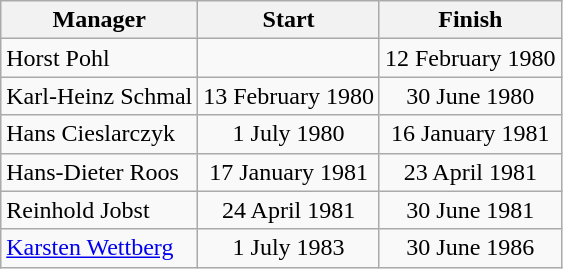<table class="wikitable">
<tr>
<th>Manager</th>
<th>Start</th>
<th>Finish</th>
</tr>
<tr align="center">
<td align="left">Horst Pohl</td>
<td></td>
<td>12 February 1980</td>
</tr>
<tr align="center">
<td align="left">Karl-Heinz Schmal</td>
<td>13 February 1980</td>
<td>30 June 1980</td>
</tr>
<tr align="center">
<td align="left">Hans Cieslarczyk</td>
<td>1 July 1980</td>
<td>16 January 1981</td>
</tr>
<tr align="center">
<td align="left">Hans-Dieter Roos</td>
<td>17 January 1981</td>
<td>23 April 1981</td>
</tr>
<tr align="center">
<td align="left">Reinhold Jobst</td>
<td>24 April 1981</td>
<td>30 June 1981</td>
</tr>
<tr align="center">
<td align="left"><a href='#'>Karsten Wettberg</a></td>
<td>1 July 1983</td>
<td>30 June 1986</td>
</tr>
</table>
